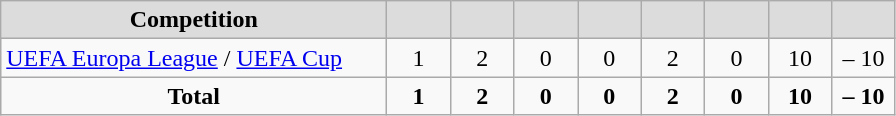<table class="wikitable" style="text-align: center;">
<tr>
<th style="width:250px; background:#dcdcdc;">Competition</th>
<th style="width:35px; background:#dcdcdc;"></th>
<th style="width:35px; background:#dcdcdc;"></th>
<th style="width:35px; background:#dcdcdc;"></th>
<th style="width:35px; background:#dcdcdc;"></th>
<th style="width:35px; background:#dcdcdc;"></th>
<th style="width:35px; background:#dcdcdc;"></th>
<th style="width:35px; background:#dcdcdc;"></th>
<th style="width:35px; background:#dcdcdc;"></th>
</tr>
<tr>
<td align=left><a href='#'>UEFA Europa League</a> / <a href='#'>UEFA Cup</a></td>
<td>1</td>
<td>2</td>
<td>0</td>
<td>0</td>
<td>2</td>
<td>0</td>
<td>10</td>
<td>– 10</td>
</tr>
<tr>
<td><strong>Total</strong></td>
<td><strong>1</strong></td>
<td><strong>2</strong></td>
<td><strong>0</strong></td>
<td><strong>0</strong></td>
<td><strong>2</strong></td>
<td><strong>0</strong></td>
<td><strong>10</strong></td>
<td><strong>– 10</strong></td>
</tr>
</table>
